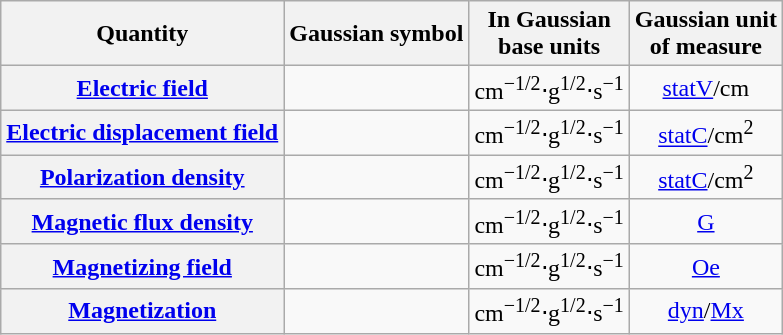<table class="wikitable plainrowheaders" style="text-align: center;">
<tr>
<th scope="col">Quantity</th>
<th scope="col">Gaussian symbol</th>
<th scope="col">In Gaussian<br>base units</th>
<th scope="col">Gaussian unit<br>of measure</th>
</tr>
<tr>
<th scope="row"><a href='#'>Electric field</a></th>
<td></td>
<td>cm<sup>−1/2</sup>⋅g<sup>1/2</sup>⋅s<sup>−1</sup></td>
<td><a href='#'>statV</a>/cm</td>
</tr>
<tr>
<th scope="row"><a href='#'>Electric displacement field</a></th>
<td></td>
<td>cm<sup>−1/2</sup>⋅g<sup>1/2</sup>⋅s<sup>−1</sup></td>
<td><a href='#'>statC</a>/cm<sup>2</sup></td>
</tr>
<tr>
<th scope="row"><a href='#'>Polarization density</a></th>
<td></td>
<td>cm<sup>−1/2</sup>⋅g<sup>1/2</sup>⋅s<sup>−1</sup></td>
<td><a href='#'>statC</a>/cm<sup>2</sup></td>
</tr>
<tr>
<th scope="row"><a href='#'>Magnetic flux density</a></th>
<td></td>
<td>cm<sup>−1/2</sup>⋅g<sup>1/2</sup>⋅s<sup>−1</sup></td>
<td><a href='#'>G</a></td>
</tr>
<tr>
<th scope="row"><a href='#'>Magnetizing field</a></th>
<td></td>
<td>cm<sup>−1/2</sup>⋅g<sup>1/2</sup>⋅s<sup>−1</sup></td>
<td><a href='#'>Oe</a></td>
</tr>
<tr>
<th scope="row"><a href='#'>Magnetization</a></th>
<td></td>
<td>cm<sup>−1/2</sup>⋅g<sup>1/2</sup>⋅s<sup>−1</sup></td>
<td><a href='#'>dyn</a>/<a href='#'>Mx</a></td>
</tr>
</table>
